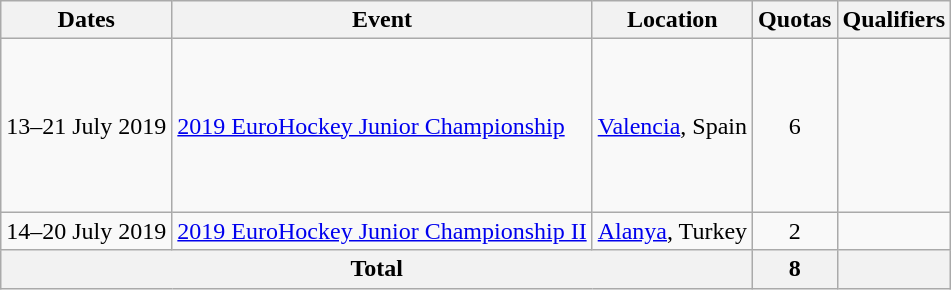<table class="wikitable">
<tr>
<th>Dates</th>
<th>Event</th>
<th>Location</th>
<th>Quotas</th>
<th>Qualifiers</th>
</tr>
<tr>
<td>13–21 July 2019</td>
<td><a href='#'>2019 EuroHockey Junior Championship</a></td>
<td><a href='#'>Valencia</a>, Spain</td>
<td align=center>6</td>
<td><br><br><br><br><br><s></s><br></td>
</tr>
<tr>
<td>14–20 July 2019</td>
<td><a href='#'>2019 EuroHockey Junior Championship II</a></td>
<td><a href='#'>Alanya</a>, Turkey</td>
<td align=center>2</td>
<td><br></td>
</tr>
<tr>
<th colspan=3>Total</th>
<th>8</th>
<th></th>
</tr>
</table>
